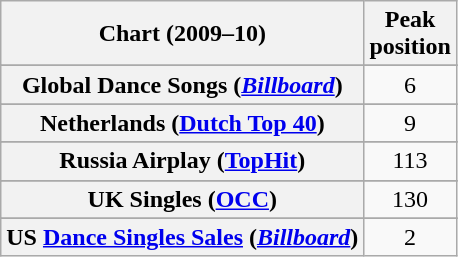<table class="wikitable sortable plainrowheaders" style="text-align:center">
<tr>
<th scope="col">Chart (2009–10)</th>
<th scope="col">Peak<br>position</th>
</tr>
<tr>
</tr>
<tr>
</tr>
<tr>
</tr>
<tr>
</tr>
<tr>
</tr>
<tr>
</tr>
<tr>
</tr>
<tr>
<th scope="row">Global Dance Songs (<em><a href='#'>Billboard</a></em>)</th>
<td>6</td>
</tr>
<tr>
</tr>
<tr>
</tr>
<tr>
<th scope="row">Netherlands (<a href='#'>Dutch Top 40</a>)</th>
<td>9</td>
</tr>
<tr>
</tr>
<tr>
<th scope="row">Russia Airplay (<a href='#'>TopHit</a>)</th>
<td align="center">113</td>
</tr>
<tr>
</tr>
<tr>
<th scope="row">UK Singles (<a href='#'>OCC</a>)</th>
<td align="center">130</td>
</tr>
<tr>
</tr>
<tr>
<th scope="row">US <a href='#'>Dance Singles Sales</a> (<em><a href='#'>Billboard</a></em>)</th>
<td align="center">2</td>
</tr>
</table>
